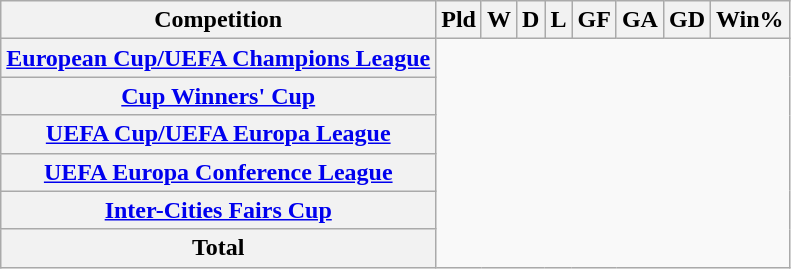<table class="wikitable unsortable plainrowheaders" style="text-align:center">
<tr>
<th scope="col">Competition</th>
<th scope="col">Pld</th>
<th scope="col">W</th>
<th scope="col">D</th>
<th scope="col">L</th>
<th scope="col">GF</th>
<th scope="col">GA</th>
<th scope="col">GD</th>
<th scope="col">Win%</th>
</tr>
<tr>
<th scope="row" align=left><a href='#'>European Cup/UEFA Champions League</a><br></th>
</tr>
<tr>
<th scope="row" align=left><a href='#'>Cup Winners' Cup</a><br></th>
</tr>
<tr>
<th scope="row" align=left><a href='#'>UEFA Cup/UEFA Europa League</a><br></th>
</tr>
<tr>
<th scope="row" align=left><a href='#'>UEFA Europa Conference League</a><br></th>
</tr>
<tr>
<th scope="row" align=left><a href='#'>Inter-Cities Fairs Cup</a><br></th>
</tr>
<tr>
<th>Total<br></th>
</tr>
</table>
